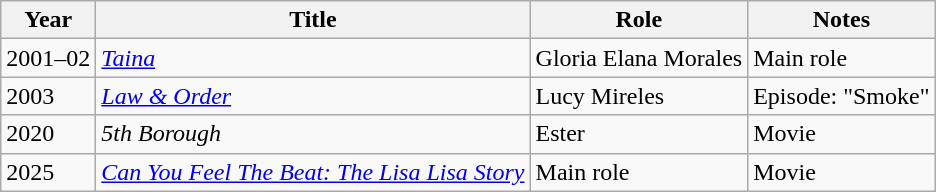<table class="wikitable sortable">
<tr>
<th>Year</th>
<th>Title</th>
<th>Role</th>
<th class="unsortable">Notes</th>
</tr>
<tr>
<td>2001–02</td>
<td><em><a href='#'>Taina</a></em></td>
<td>Gloria Elana Morales</td>
<td>Main role</td>
</tr>
<tr>
<td>2003</td>
<td><em><a href='#'>Law & Order</a></em></td>
<td>Lucy Mireles</td>
<td>Episode: "Smoke"</td>
</tr>
<tr>
<td>2020</td>
<td><em>5th Borough</em></td>
<td>Ester</td>
<td>Movie</td>
</tr>
<tr>
<td>2025</td>
<td><em><a href='#'>Can You Feel The Beat: The Lisa Lisa Story</a></em></td>
<td>Main role</td>
<td>Movie</td>
</tr>
</table>
